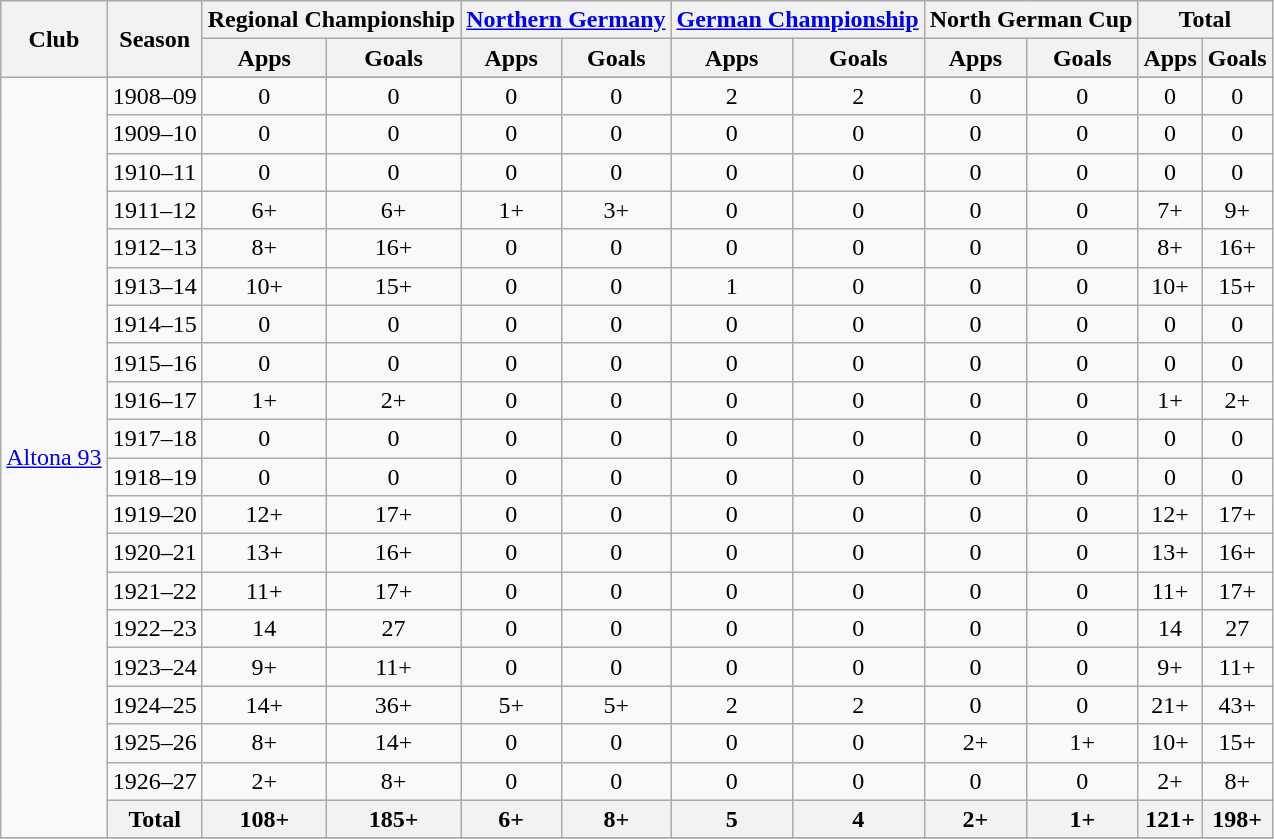<table class="wikitable" style="font-size:100%; text-align: center;">
<tr>
<th rowspan=2>Club</th>
<th rowspan=2>Season</th>
<th colspan=2>Regional Championship</th>
<th colspan=2><a href='#'>Northern Germany</a></th>
<th colspan=2><a href='#'>German Championship</a></th>
<th colspan=2>North German Cup</th>
<th colspan=2>Total</th>
</tr>
<tr>
<th>Apps</th>
<th>Goals</th>
<th>Apps</th>
<th>Goals</th>
<th>Apps</th>
<th>Goals</th>
<th>Apps</th>
<th>Goals</th>
<th>Apps</th>
<th>Goals</th>
</tr>
<tr>
<td rowspan=21><a href='#'>Altona 93</a></td>
</tr>
<tr>
<td>1908–09</td>
<td>0</td>
<td>0</td>
<td>0</td>
<td>0</td>
<td>2</td>
<td>2</td>
<td>0</td>
<td>0</td>
<td>0</td>
<td>0</td>
</tr>
<tr>
<td>1909–10</td>
<td>0</td>
<td>0</td>
<td>0</td>
<td>0</td>
<td>0</td>
<td>0</td>
<td>0</td>
<td>0</td>
<td>0</td>
<td>0</td>
</tr>
<tr>
<td>1910–11</td>
<td>0</td>
<td>0</td>
<td>0</td>
<td>0</td>
<td>0</td>
<td>0</td>
<td>0</td>
<td>0</td>
<td>0</td>
<td>0</td>
</tr>
<tr>
<td>1911–12</td>
<td>6+</td>
<td>6+</td>
<td>1+</td>
<td>3+</td>
<td>0</td>
<td>0</td>
<td>0</td>
<td>0</td>
<td>7+</td>
<td>9+</td>
</tr>
<tr>
<td>1912–13</td>
<td>8+</td>
<td>16+</td>
<td>0</td>
<td>0</td>
<td>0</td>
<td>0</td>
<td>0</td>
<td>0</td>
<td>8+</td>
<td>16+</td>
</tr>
<tr>
<td>1913–14</td>
<td>10+</td>
<td>15+</td>
<td>0</td>
<td>0</td>
<td>1</td>
<td>0</td>
<td>0</td>
<td>0</td>
<td>10+</td>
<td>15+</td>
</tr>
<tr>
<td>1914–15</td>
<td>0</td>
<td>0</td>
<td>0</td>
<td>0</td>
<td>0</td>
<td>0</td>
<td>0</td>
<td>0</td>
<td>0</td>
<td>0</td>
</tr>
<tr>
<td>1915–16</td>
<td>0</td>
<td>0</td>
<td>0</td>
<td>0</td>
<td>0</td>
<td>0</td>
<td>0</td>
<td>0</td>
<td>0</td>
<td>0</td>
</tr>
<tr>
<td>1916–17</td>
<td>1+</td>
<td>2+</td>
<td>0</td>
<td>0</td>
<td>0</td>
<td>0</td>
<td>0</td>
<td>0</td>
<td>1+</td>
<td>2+</td>
</tr>
<tr>
<td>1917–18</td>
<td>0</td>
<td>0</td>
<td>0</td>
<td>0</td>
<td>0</td>
<td>0</td>
<td>0</td>
<td>0</td>
<td>0</td>
<td>0</td>
</tr>
<tr>
<td>1918–19</td>
<td>0</td>
<td>0</td>
<td>0</td>
<td>0</td>
<td>0</td>
<td>0</td>
<td>0</td>
<td>0</td>
<td>0</td>
<td>0</td>
</tr>
<tr>
<td>1919–20</td>
<td>12+</td>
<td>17+</td>
<td>0</td>
<td>0</td>
<td>0</td>
<td>0</td>
<td>0</td>
<td>0</td>
<td>12+</td>
<td>17+</td>
</tr>
<tr>
<td>1920–21</td>
<td>13+</td>
<td>16+</td>
<td>0</td>
<td>0</td>
<td>0</td>
<td>0</td>
<td>0</td>
<td>0</td>
<td>13+</td>
<td>16+</td>
</tr>
<tr>
<td>1921–22</td>
<td>11+</td>
<td>17+</td>
<td>0</td>
<td>0</td>
<td>0</td>
<td>0</td>
<td>0</td>
<td>0</td>
<td>11+</td>
<td>17+</td>
</tr>
<tr>
<td>1922–23</td>
<td>14</td>
<td>27</td>
<td>0</td>
<td>0</td>
<td>0</td>
<td>0</td>
<td>0</td>
<td>0</td>
<td>14</td>
<td>27</td>
</tr>
<tr>
<td>1923–24</td>
<td>9+</td>
<td>11+</td>
<td>0</td>
<td>0</td>
<td>0</td>
<td>0</td>
<td>0</td>
<td>0</td>
<td>9+</td>
<td>11+</td>
</tr>
<tr>
<td>1924–25</td>
<td>14+</td>
<td>36+</td>
<td>5+</td>
<td>5+</td>
<td>2</td>
<td>2</td>
<td>0</td>
<td>0</td>
<td>21+</td>
<td>43+</td>
</tr>
<tr>
<td>1925–26</td>
<td>8+</td>
<td>14+</td>
<td>0</td>
<td>0</td>
<td>0</td>
<td>0</td>
<td>2+</td>
<td>1+</td>
<td>10+</td>
<td>15+</td>
</tr>
<tr>
<td>1926–27</td>
<td>2+</td>
<td>8+</td>
<td>0</td>
<td>0</td>
<td>0</td>
<td>0</td>
<td>0</td>
<td>0</td>
<td>2+</td>
<td>8+</td>
</tr>
<tr>
<th>Total</th>
<th>108+</th>
<th>185+</th>
<th>6+</th>
<th>8+</th>
<th>5</th>
<th>4</th>
<th>2+</th>
<th>1+</th>
<th>121+</th>
<th>198+</th>
</tr>
<tr>
</tr>
</table>
